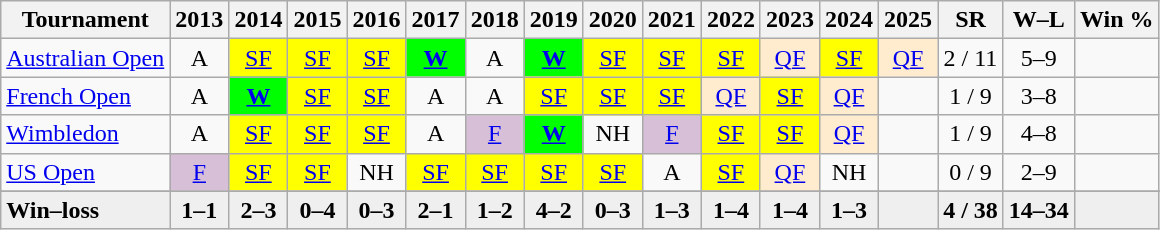<table class=wikitable style=text-align:center>
<tr>
<th>Tournament</th>
<th>2013</th>
<th>2014</th>
<th>2015</th>
<th>2016</th>
<th>2017</th>
<th>2018</th>
<th>2019</th>
<th>2020</th>
<th>2021</th>
<th>2022</th>
<th>2023</th>
<th>2024</th>
<th>2025</th>
<th>SR</th>
<th>W–L</th>
<th>Win %</th>
</tr>
<tr>
<td align=left><a href='#'>Australian Open</a></td>
<td>A</td>
<td bgcolor="yellow"><a href='#'>SF</a></td>
<td bgcolor="yellow"><a href='#'>SF</a></td>
<td bgcolor="yellow"><a href='#'>SF</a></td>
<td bgcolor="lime"><a href='#'><strong>W</strong></a></td>
<td>A</td>
<td bgcolor="lime"><a href='#'><strong>W</strong></a></td>
<td bgcolor="yellow"><a href='#'>SF</a></td>
<td bgcolor="yellow"><a href='#'>SF</a></td>
<td bgcolor="yellow"><a href='#'>SF</a></td>
<td bgcolor=ffebcd><a href='#'>QF</a></td>
<td bgcolor="yellow"><a href='#'>SF</a></td>
<td bgcolor=ffebcd><a href='#'>QF</a></td>
<td>2 / 11</td>
<td>5–9</td>
<td></td>
</tr>
<tr>
<td align=left><a href='#'>French Open</a></td>
<td>A</td>
<td bgcolor="lime"><a href='#'><strong>W</strong></a></td>
<td bgcolor="yellow"><a href='#'>SF</a></td>
<td bgcolor="yellow"><a href='#'>SF</a></td>
<td>A</td>
<td>A</td>
<td bgcolor="yellow"><a href='#'>SF</a></td>
<td bgcolor="yellow"><a href='#'>SF</a></td>
<td bgcolor="yellow"><a href='#'>SF</a></td>
<td bgcolor=ffebcd><a href='#'>QF</a></td>
<td bgcolor="yellow"><a href='#'>SF</a></td>
<td bgcolor=ffebcd><a href='#'>QF</a></td>
<td></td>
<td>1 / 9</td>
<td>3–8</td>
<td></td>
</tr>
<tr>
<td align=left><a href='#'>Wimbledon</a></td>
<td>A</td>
<td bgcolor="yellow"><a href='#'>SF</a></td>
<td bgcolor="yellow"><a href='#'>SF</a></td>
<td bgcolor="yellow"><a href='#'>SF</a></td>
<td>A</td>
<td bgcolor="thistle"><a href='#'>F</a></td>
<td bgcolor="lime"><a href='#'><strong>W</strong></a></td>
<td>NH</td>
<td bgcolor="thistle"><a href='#'>F</a></td>
<td bgcolor="yellow"><a href='#'>SF</a></td>
<td bgcolor="yellow"><a href='#'>SF</a></td>
<td bgcolor=ffebcd><a href='#'>QF</a></td>
<td></td>
<td>1 / 9</td>
<td>4–8</td>
<td></td>
</tr>
<tr>
<td align=left><a href='#'>US Open</a></td>
<td bgcolor="thistle"><a href='#'>F</a></td>
<td bgcolor="yellow"><a href='#'>SF</a></td>
<td bgcolor="yellow"><a href='#'>SF</a></td>
<td>NH</td>
<td bgcolor="yellow"><a href='#'>SF</a></td>
<td bgcolor="yellow"><a href='#'>SF</a></td>
<td bgcolor="yellow"><a href='#'>SF</a></td>
<td bgcolor="yellow"><a href='#'>SF</a></td>
<td>A</td>
<td bgcolor="yellow"><a href='#'>SF</a></td>
<td bgcolor=ffebcd><a href='#'>QF</a></td>
<td>NH</td>
<td></td>
<td>0 / 9</td>
<td>2–9</td>
<td></td>
</tr>
<tr>
</tr>
<tr style="font-weight:bold; background:#efefef;">
<td style="text-align:left">Win–loss</td>
<td>1–1</td>
<td>2–3</td>
<td>0–4</td>
<td>0–3</td>
<td>2–1</td>
<td>1–2</td>
<td>4–2</td>
<td>0–3</td>
<td>1–3</td>
<td>1–4</td>
<td>1–4</td>
<td>1–3</td>
<td></td>
<td>4 / 38</td>
<td>14–34</td>
<td></td>
</tr>
</table>
